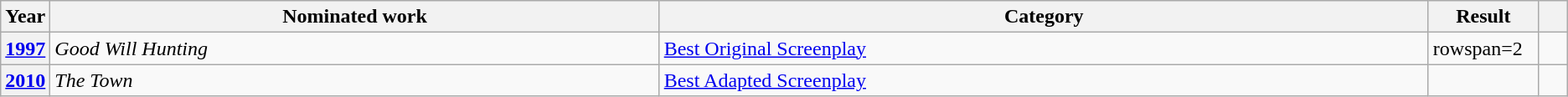<table class=wikitable>
<tr>
<th scope="col" style="width:1em;">Year</th>
<th scope="col" style="width:30em;">Nominated work</th>
<th scope="col" style="width:38em;">Category</th>
<th scope="col" style="width:5em;">Result</th>
<th scope="col" style="width:1em;"></th>
</tr>
<tr>
<th scope="row"><a href='#'>1997</a></th>
<td><em>Good Will Hunting</em></td>
<td><a href='#'>Best Original Screenplay</a></td>
<td>rowspan=2 </td>
<td style="text-align:center;"></td>
</tr>
<tr>
<th scope="row"><a href='#'>2010</a></th>
<td><em>The Town</em></td>
<td><a href='#'>Best Adapted Screenplay</a></td>
<td style="text-align:center;"></td>
</tr>
</table>
